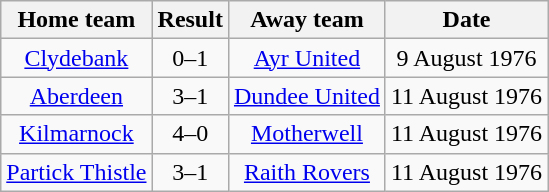<table class="wikitable" style="text-align: center">
<tr>
<th>Home team</th>
<th>Result</th>
<th>Away team</th>
<th>Date</th>
</tr>
<tr>
<td><a href='#'>Clydebank</a></td>
<td>0–1</td>
<td><a href='#'>Ayr United</a></td>
<td>9 August 1976</td>
</tr>
<tr>
<td><a href='#'>Aberdeen</a></td>
<td>3–1</td>
<td><a href='#'>Dundee United</a></td>
<td>11 August 1976</td>
</tr>
<tr>
<td><a href='#'>Kilmarnock</a></td>
<td>4–0</td>
<td><a href='#'>Motherwell</a></td>
<td>11 August 1976</td>
</tr>
<tr>
<td><a href='#'>Partick Thistle</a></td>
<td>3–1</td>
<td><a href='#'>Raith Rovers</a></td>
<td>11 August 1976</td>
</tr>
</table>
